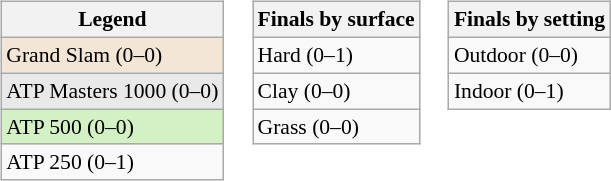<table>
<tr valign="top">
<td><br><table class="wikitable" style=font-size:90%>
<tr>
<th>Legend</th>
</tr>
<tr style="background:#f3e6d7;">
<td>Grand Slam (0–0)</td>
</tr>
<tr style="background:#e9e9e9;">
<td>ATP Masters 1000 (0–0)</td>
</tr>
<tr style="background:#d4f1c5;">
<td>ATP 500 (0–0)</td>
</tr>
<tr>
<td>ATP 250 (0–1)</td>
</tr>
</table>
</td>
<td><br><table class="wikitable" style=font-size:90%>
<tr>
<th>Finals by surface</th>
</tr>
<tr>
<td>Hard (0–1)</td>
</tr>
<tr>
<td>Clay (0–0)</td>
</tr>
<tr>
<td>Grass (0–0)</td>
</tr>
</table>
</td>
<td><br><table class="wikitable" style=font-size:90%>
<tr>
<th>Finals by setting</th>
</tr>
<tr>
<td>Outdoor (0–0)</td>
</tr>
<tr>
<td>Indoor (0–1)</td>
</tr>
</table>
</td>
</tr>
</table>
